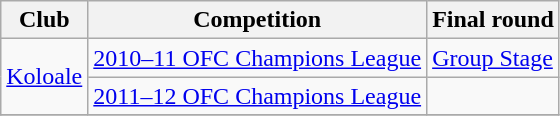<table class="wikitable">
<tr>
<th>Club</th>
<th>Competition</th>
<th>Final round</th>
</tr>
<tr>
<td rowspan=2><a href='#'>Koloale</a></td>
<td><a href='#'>2010–11 OFC Champions League</a></td>
<td><a href='#'>Group Stage</a></td>
</tr>
<tr>
<td><a href='#'>2011–12 OFC Champions League</a></td>
<td></td>
</tr>
<tr>
</tr>
</table>
